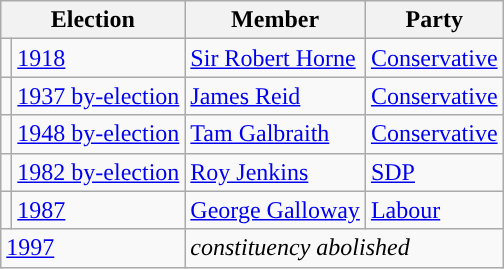<table class="wikitable">
<tr>
<th colspan="2">Election</th>
<th>Member</th>
<th>Party</th>
</tr>
<tr>
<td style="color:inherit;background-color: "></td>
<td><a href='#'>1918</a></td>
<td><a href='#'>Sir Robert Horne</a></td>
<td><a href='#'>Conservative</a></td>
</tr>
<tr>
<td style="color:inherit;background-color: "></td>
<td><a href='#'>1937 by-election</a></td>
<td><a href='#'>James Reid</a></td>
<td><a href='#'>Conservative</a></td>
</tr>
<tr>
<td style="color:inherit;background-color: "></td>
<td><a href='#'>1948 by-election</a></td>
<td><a href='#'>Tam Galbraith</a></td>
<td><a href='#'>Conservative</a></td>
</tr>
<tr>
<td style="color:inherit;background-color: "></td>
<td><a href='#'>1982 by-election</a></td>
<td><a href='#'>Roy Jenkins</a></td>
<td><a href='#'>SDP</a></td>
</tr>
<tr>
<td style="color:inherit;background-color: "></td>
<td><a href='#'>1987</a></td>
<td><a href='#'>George Galloway</a></td>
<td><a href='#'>Labour</a></td>
</tr>
<tr>
<td colspan="2" align="centre"><a href='#'>1997</a></td>
<td colspan="2"><em>constituency abolished</em></td>
</tr>
</table>
